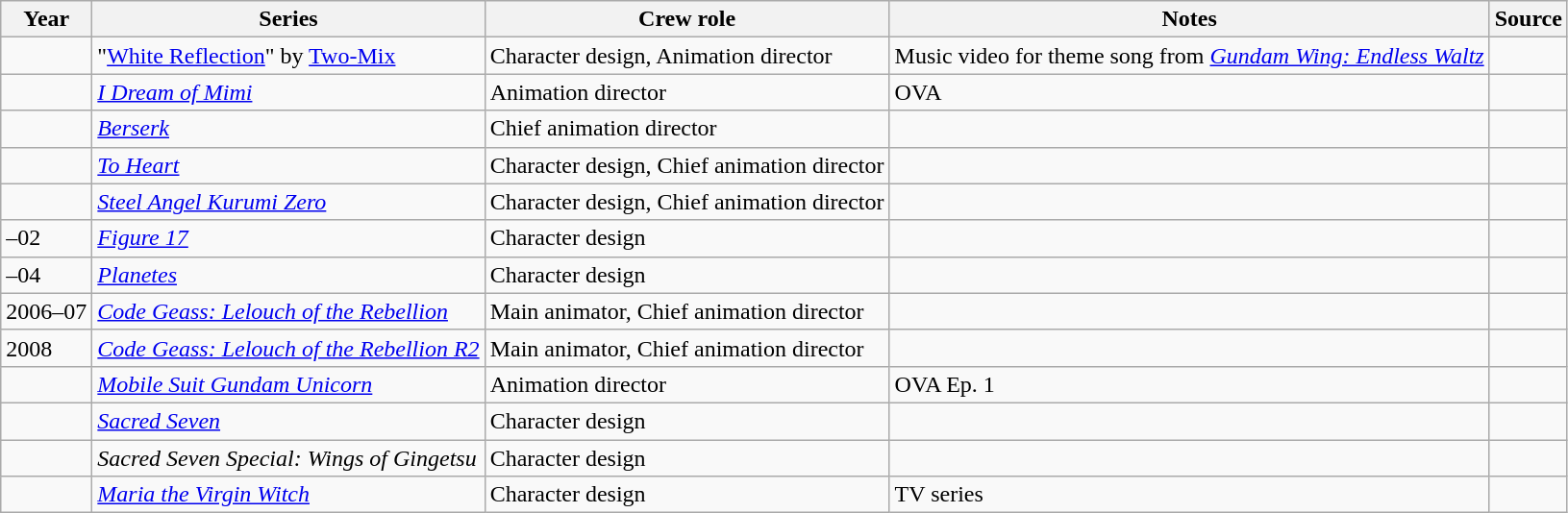<table class="wikitable sortable plainrowheaders">
<tr>
<th>Year</th>
<th>Series</th>
<th>Crew role</th>
<th class="unsortable">Notes</th>
<th class="unsortable">Source</th>
</tr>
<tr>
<td></td>
<td>"<a href='#'>White Reflection</a>" by <a href='#'>Two-Mix</a></td>
<td>Character design, Animation director</td>
<td>Music video for theme song from <em><a href='#'>Gundam Wing: Endless Waltz</a></em></td>
<td></td>
</tr>
<tr>
<td></td>
<td><em><a href='#'>I Dream of Mimi</a></em></td>
<td>Animation director</td>
<td>OVA</td>
<td></td>
</tr>
<tr>
<td></td>
<td><em><a href='#'>Berserk</a></em></td>
<td>Chief animation director</td>
<td></td>
<td></td>
</tr>
<tr>
<td></td>
<td><em><a href='#'>To Heart</a></em></td>
<td>Character design, Chief animation director</td>
<td></td>
<td></td>
</tr>
<tr>
<td></td>
<td><em><a href='#'>Steel Angel Kurumi Zero</a></em></td>
<td>Character design, Chief animation director</td>
<td></td>
<td></td>
</tr>
<tr>
<td>–02</td>
<td><em><a href='#'>Figure 17</a></em></td>
<td>Character design</td>
<td></td>
<td></td>
</tr>
<tr>
<td>–04</td>
<td><em><a href='#'>Planetes</a></em></td>
<td>Character design</td>
<td></td>
<td></td>
</tr>
<tr>
<td>2006–07</td>
<td><em><a href='#'>Code Geass: Lelouch of the Rebellion</a></em></td>
<td>Main animator, Chief animation director</td>
<td></td>
<td></td>
</tr>
<tr>
<td>2008</td>
<td><em><a href='#'>Code Geass: Lelouch of the Rebellion R2</a></em></td>
<td>Main animator, Chief animation director</td>
<td></td>
<td></td>
</tr>
<tr>
<td></td>
<td><em><a href='#'>Mobile Suit Gundam Unicorn</a></em></td>
<td>Animation director</td>
<td>OVA Ep. 1</td>
<td></td>
</tr>
<tr>
<td></td>
<td><em><a href='#'>Sacred Seven</a></em></td>
<td>Character design</td>
<td></td>
<td></td>
</tr>
<tr>
<td></td>
<td><em>Sacred Seven Special: Wings of Gingetsu</em></td>
<td>Character design</td>
<td></td>
<td></td>
</tr>
<tr>
<td></td>
<td><em><a href='#'>Maria the Virgin Witch</a></em></td>
<td>Character design</td>
<td>TV series</td>
<td></td>
</tr>
</table>
